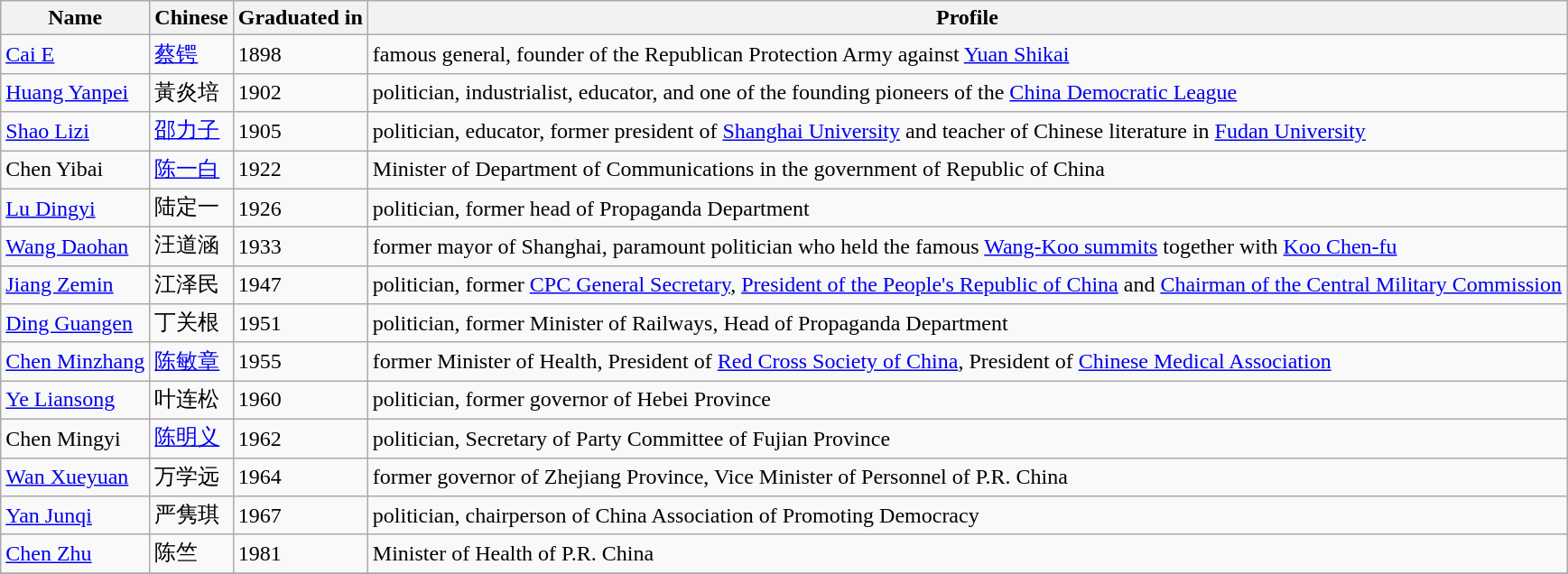<table class="wikitable sortable">
<tr>
<th>Name</th>
<th>Chinese</th>
<th>Graduated in</th>
<th class="unsortable">Profile</th>
</tr>
<tr>
<td><a href='#'>Cai E</a></td>
<td><a href='#'>蔡锷</a></td>
<td>1898</td>
<td>famous general, founder of the Republican Protection Army against <a href='#'>Yuan Shikai</a></td>
</tr>
<tr>
<td><a href='#'>Huang Yanpei</a></td>
<td>黃炎培</td>
<td>1902</td>
<td>politician,  industrialist, educator, and one of the founding pioneers of the <a href='#'>China Democratic League</a></td>
</tr>
<tr>
<td><a href='#'>Shao Lizi</a></td>
<td><a href='#'>邵力子</a></td>
<td>1905</td>
<td>politician,  educator, former president of <a href='#'>Shanghai University</a> and teacher of Chinese literature in <a href='#'>Fudan University</a></td>
</tr>
<tr>
<td>Chen Yibai</td>
<td><a href='#'>陈一白</a></td>
<td>1922</td>
<td>Minister of Department of Communications in the government of Republic of China</td>
</tr>
<tr>
<td><a href='#'>Lu Dingyi</a></td>
<td>陆定一</td>
<td>1926</td>
<td>politician, former head of Propaganda Department</td>
</tr>
<tr>
<td><a href='#'>Wang Daohan</a></td>
<td>汪道涵</td>
<td>1933</td>
<td>former mayor of Shanghai, paramount politician who held the famous <a href='#'>Wang-Koo summits</a> together with <a href='#'>Koo Chen-fu</a></td>
</tr>
<tr>
<td><a href='#'>Jiang Zemin</a></td>
<td>江泽民</td>
<td>1947</td>
<td>politician, former <a href='#'>CPC General Secretary</a>, <a href='#'>President of the People's Republic of China</a> and <a href='#'>Chairman of the Central Military Commission</a></td>
</tr>
<tr>
<td><a href='#'>Ding Guangen</a></td>
<td>丁关根</td>
<td>1951</td>
<td>politician, former Minister of Railways, Head of Propaganda Department</td>
</tr>
<tr>
<td><a href='#'>Chen Minzhang</a></td>
<td><a href='#'>陈敏章</a></td>
<td>1955</td>
<td>former Minister of Health, President of <a href='#'>Red Cross Society of China</a>, President of <a href='#'>Chinese Medical Association</a></td>
</tr>
<tr>
<td><a href='#'>Ye Liansong</a></td>
<td>叶连松</td>
<td>1960</td>
<td>politician, former governor of Hebei Province</td>
</tr>
<tr>
<td>Chen Mingyi</td>
<td><a href='#'>陈明义</a></td>
<td>1962</td>
<td>politician, Secretary of Party Committee of Fujian Province</td>
</tr>
<tr>
<td><a href='#'>Wan Xueyuan</a></td>
<td>万学远</td>
<td>1964</td>
<td>former governor of Zhejiang Province, Vice Minister of Personnel of P.R. China</td>
</tr>
<tr>
<td><a href='#'>Yan Junqi</a></td>
<td>严隽琪</td>
<td>1967</td>
<td>politician, chairperson of China Association of Promoting Democracy</td>
</tr>
<tr>
<td><a href='#'>Chen Zhu</a></td>
<td>陈竺</td>
<td>1981</td>
<td>Minister of Health of P.R. China</td>
</tr>
<tr>
</tr>
</table>
